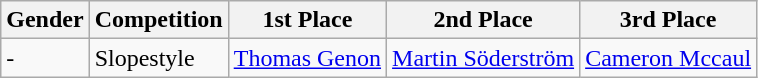<table class="wikitable">
<tr>
<th>Gender</th>
<th>Competition</th>
<th>1st Place</th>
<th>2nd Place</th>
<th>3rd Place</th>
</tr>
<tr>
<td>-</td>
<td>Slopestyle</td>
<td><a href='#'>Thomas Genon</a></td>
<td><a href='#'>Martin Söderström</a></td>
<td><a href='#'>Cameron Mccaul</a></td>
</tr>
</table>
